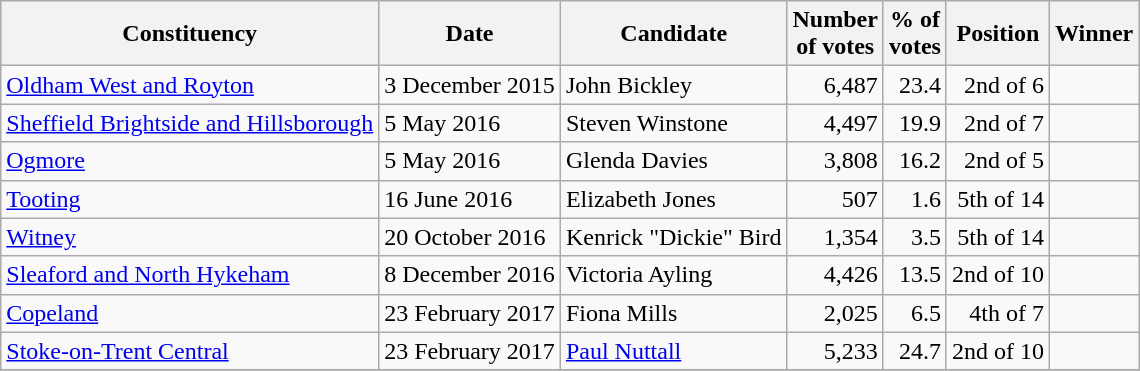<table class="wikitable sortable">
<tr style="text-align:center;">
<th>Constituency</th>
<th>Date</th>
<th>Candidate</th>
<th>Number<br>of votes</th>
<th>% of<br>votes</th>
<th>Position</th>
<th colspan=2>Winner</th>
</tr>
<tr>
<td><a href='#'>Oldham West and Royton</a></td>
<td>3 December 2015</td>
<td>John Bickley</td>
<td style="text-align: right; margin-right: 0.5em">6,487</td>
<td style="text-align: right; margin-right: 0.5em">23.4</td>
<td style="text-align: right; margin-right: 0.5em">2nd of 6</td>
<td></td>
</tr>
<tr>
<td><a href='#'>Sheffield Brightside and Hillsborough</a></td>
<td>5 May 2016</td>
<td>Steven Winstone</td>
<td style="text-align: right; margin-right: 0.5em">4,497</td>
<td style="text-align: right; margin-right: 0.5em">19.9</td>
<td style="text-align: right; margin-right: 0.5em">2nd of 7</td>
<td></td>
</tr>
<tr>
<td><a href='#'>Ogmore</a></td>
<td>5 May 2016</td>
<td>Glenda Davies</td>
<td style="text-align: right; margin-right: 0.5em">3,808</td>
<td style="text-align: right; margin-right: 0.5em">16.2</td>
<td style="text-align: right; margin-right: 0.5em">2nd of 5</td>
<td></td>
</tr>
<tr>
<td><a href='#'>Tooting</a></td>
<td>16 June 2016</td>
<td>Elizabeth Jones</td>
<td style="text-align: right; margin-right: 0.5em">507</td>
<td style="text-align: right; margin-right: 0.5em">1.6</td>
<td style="text-align: right; margin-right: 0.5em">5th of 14</td>
<td></td>
</tr>
<tr>
<td><a href='#'>Witney</a></td>
<td>20 October 2016</td>
<td>Kenrick "Dickie" Bird</td>
<td style="text-align: right; margin-right: 0.5em">1,354</td>
<td style="text-align: right; margin-right: 0.5em">3.5</td>
<td style="text-align: right; margin-right: 0.5em">5th of 14</td>
<td></td>
</tr>
<tr>
<td><a href='#'>Sleaford and North Hykeham</a></td>
<td>8 December 2016</td>
<td>Victoria Ayling</td>
<td style="text-align: right; margin-right: 0.5em">4,426</td>
<td style="text-align: right; margin-right: 0.5em">13.5</td>
<td style="text-align: right; margin-right: 0.5em">2nd of 10</td>
<td></td>
</tr>
<tr>
<td><a href='#'>Copeland</a></td>
<td>23 February 2017</td>
<td>Fiona Mills</td>
<td style="text-align: right; margin-right: 0.5em">2,025</td>
<td style="text-align: right; margin-right: 0.5em">6.5</td>
<td style="text-align: right; margin-right: 0.5em">4th of 7</td>
<td></td>
</tr>
<tr>
<td><a href='#'>Stoke-on-Trent Central</a></td>
<td>23 February 2017</td>
<td><a href='#'>Paul Nuttall</a></td>
<td style="text-align: right; margin-right: 0.5em">5,233</td>
<td style="text-align: right; margin-right: 0.5em">24.7</td>
<td style="text-align: right; margin-right: 0.5em">2nd of 10</td>
<td></td>
</tr>
<tr>
</tr>
</table>
